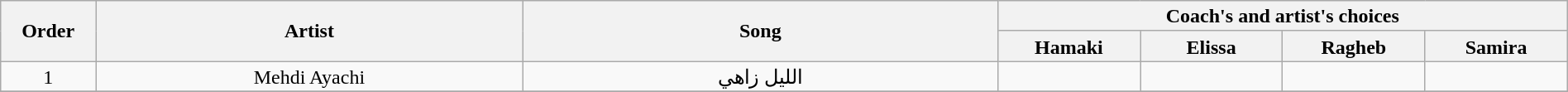<table class="wikitable" style="text-align:center; line-height:17px; width:100%;">
<tr>
<th scope="col" rowspan="2" style="width:04%;">Order</th>
<th scope="col" rowspan="2" style="width:18%;">Artist</th>
<th scope="col" rowspan="2" style="width:20%;">Song</th>
<th scope="col" colspan="4" style="width:24%;">Coach's and artist's choices</th>
</tr>
<tr>
<th style="width:06%;">Hamaki</th>
<th style="width:06%;">Elissa</th>
<th style="width:06%;">Ragheb</th>
<th style="width:06%;">Samira</th>
</tr>
<tr>
<td>1</td>
<td>Mehdi Ayachi</td>
<td>الليل زاهي</td>
<td><strong></strong></td>
<td><strong></strong></td>
<td><strong></strong></td>
<td><strong></strong></td>
</tr>
<tr>
</tr>
</table>
